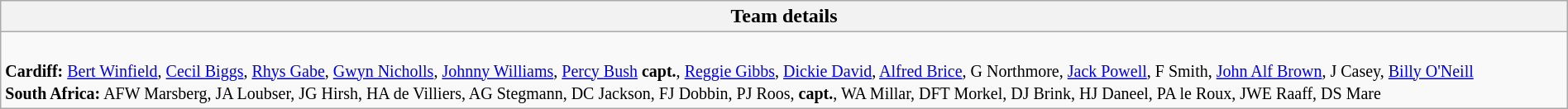<table class="wikitable collapsible collapsed" style="width:100%">
<tr>
<th>Team details</th>
</tr>
<tr>
<td><br><small><strong>Cardiff:</strong> <a href='#'>Bert Winfield</a>, <a href='#'>Cecil Biggs</a>, <a href='#'>Rhys Gabe</a>, <a href='#'>Gwyn Nicholls</a>, <a href='#'>Johnny Williams</a>, <a href='#'>Percy Bush</a> <strong>capt.</strong>, <a href='#'>Reggie Gibbs</a>, <a href='#'>Dickie David</a>, <a href='#'>Alfred Brice</a>, G Northmore, <a href='#'>Jack Powell</a>, F Smith, <a href='#'>John Alf Brown</a>, J Casey, <a href='#'>Billy O'Neill</a></small><br>
<small><strong>South Africa:</strong> AFW Marsberg, JA Loubser, JG Hirsh, HA de Villiers, AG Stegmann, DC Jackson, FJ Dobbin, PJ Roos, <strong>capt.</strong>, WA Millar, DFT Morkel, DJ Brink, HJ Daneel, PA le Roux, JWE Raaff, DS Mare</small></td>
</tr>
</table>
